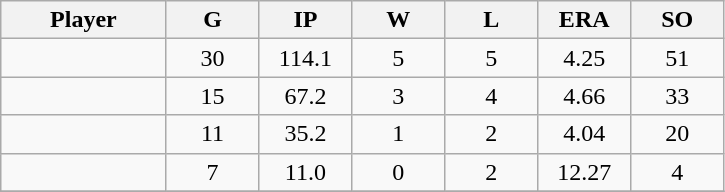<table class="wikitable sortable">
<tr>
<th bgcolor="#DDDDFF" width="16%">Player</th>
<th bgcolor="#DDDDFF" width="9%">G</th>
<th bgcolor="#DDDDFF" width="9%">IP</th>
<th bgcolor="#DDDDFF" width="9%">W</th>
<th bgcolor="#DDDDFF" width="9%">L</th>
<th bgcolor="#DDDDFF" width="9%">ERA</th>
<th bgcolor="#DDDDFF" width="9%">SO</th>
</tr>
<tr align="center">
<td></td>
<td>30</td>
<td>114.1</td>
<td>5</td>
<td>5</td>
<td>4.25</td>
<td>51</td>
</tr>
<tr align="center">
<td></td>
<td>15</td>
<td>67.2</td>
<td>3</td>
<td>4</td>
<td>4.66</td>
<td>33</td>
</tr>
<tr align="center">
<td></td>
<td>11</td>
<td>35.2</td>
<td>1</td>
<td>2</td>
<td>4.04</td>
<td>20</td>
</tr>
<tr align="center">
<td></td>
<td>7</td>
<td>11.0</td>
<td>0</td>
<td>2</td>
<td>12.27</td>
<td>4</td>
</tr>
<tr align="center">
</tr>
</table>
